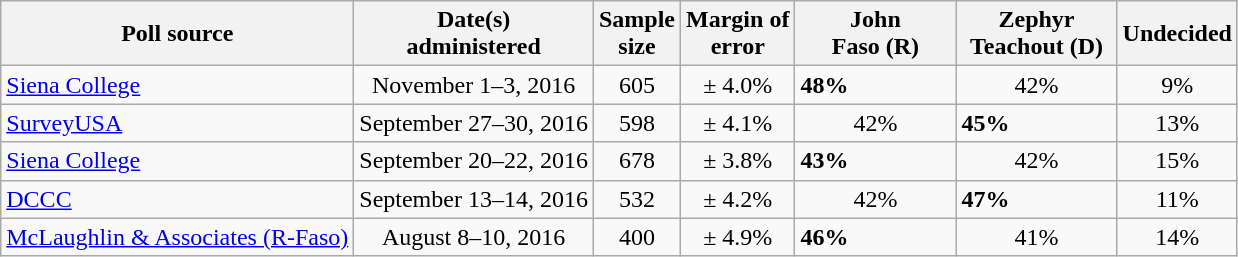<table class="wikitable">
<tr>
<th>Poll source</th>
<th>Date(s)<br>administered</th>
<th>Sample<br>size</th>
<th>Margin of<br>error</th>
<th style="width:100px;">John<br>Faso (R)</th>
<th style="width:100px;">Zephyr<br>Teachout (D)</th>
<th>Undecided</th>
</tr>
<tr>
<td><a href='#'>Siena College</a></td>
<td align=center>November 1–3, 2016</td>
<td align=center>605</td>
<td align=center>± 4.0%</td>
<td><strong>48%</strong></td>
<td align=center>42%</td>
<td align=center>9%</td>
</tr>
<tr>
<td><a href='#'>SurveyUSA</a></td>
<td align=center>September 27–30, 2016</td>
<td align=center>598</td>
<td align=center>± 4.1%</td>
<td align=center>42%</td>
<td><strong>45%</strong></td>
<td align=center>13%</td>
</tr>
<tr>
<td><a href='#'>Siena College</a></td>
<td align=center>September 20–22, 2016</td>
<td align=center>678</td>
<td align=center>± 3.8%</td>
<td><strong>43%</strong></td>
<td align=center>42%</td>
<td align=center>15%</td>
</tr>
<tr>
<td><a href='#'>DCCC</a></td>
<td align=center>September 13–14, 2016</td>
<td align=center>532</td>
<td align=center>± 4.2%</td>
<td align=center>42%</td>
<td><strong>47%</strong></td>
<td align=center>11%</td>
</tr>
<tr>
<td><a href='#'>McLaughlin & Associates (R-Faso)</a></td>
<td align=center>August 8–10, 2016</td>
<td align=center>400</td>
<td align=center>± 4.9%</td>
<td><strong>46%</strong></td>
<td align=center>41%</td>
<td align=center>14%</td>
</tr>
</table>
